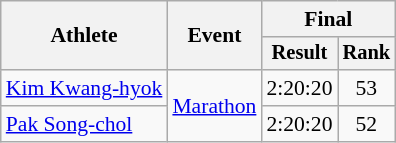<table class="wikitable" style="font-size:90%">
<tr>
<th rowspan="2">Athlete</th>
<th rowspan="2">Event</th>
<th colspan="2">Final</th>
</tr>
<tr style="font-size:95%">
<th>Result</th>
<th>Rank</th>
</tr>
<tr align=center>
<td align=left><a href='#'>Kim Kwang-hyok</a></td>
<td align=left rowspan=2><a href='#'>Marathon</a></td>
<td>2:20:20</td>
<td>53</td>
</tr>
<tr align=center>
<td align=left><a href='#'>Pak Song-chol</a></td>
<td>2:20:20</td>
<td>52</td>
</tr>
</table>
